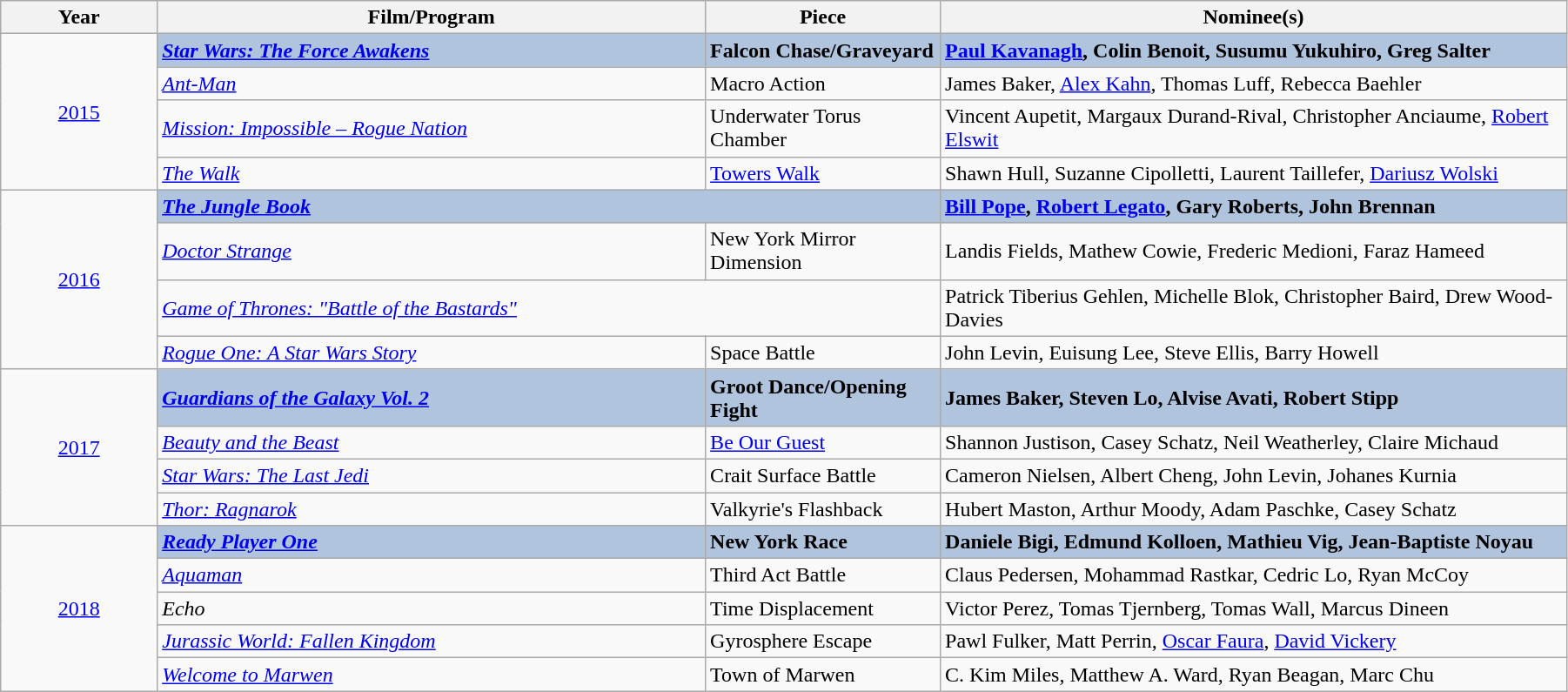<table class="wikitable" width="95%" cellpadding="5">
<tr>
<th width="10%">Year</th>
<th width="35%">Film/Program</th>
<th width="15%">Piece</th>
<th width="45%">Nominee(s)</th>
</tr>
<tr>
<td rowspan="4" style="text-align:center;"><a href='#'>2015</a><br></td>
<td style="background:#B0C4DE;"><strong><em><a href='#'>Star Wars: The Force Awakens</a></em></strong></td>
<td style="background:#B0C4DE;"><strong>Falcon Chase/Graveyard</strong></td>
<td style="background:#B0C4DE;"><strong><a href='#'>Paul Kavanagh</a>, Colin Benoit, Susumu Yukuhiro, Greg Salter</strong></td>
</tr>
<tr>
<td><em><a href='#'>Ant-Man</a></em></td>
<td>Macro Action</td>
<td>James Baker, <a href='#'>Alex Kahn</a>, Thomas Luff, Rebecca Baehler</td>
</tr>
<tr>
<td><em><a href='#'>Mission: Impossible – Rogue Nation</a></em></td>
<td>Underwater Torus Chamber</td>
<td>Vincent Aupetit, Margaux Durand-Rival, Christopher Anciaume, <a href='#'>Robert Elswit</a></td>
</tr>
<tr>
<td><em><a href='#'>The Walk</a></em></td>
<td><a href='#'>Towers Walk</a></td>
<td>Shawn Hull, Suzanne Cipolletti, Laurent Taillefer, <a href='#'>Dariusz Wolski</a></td>
</tr>
<tr>
<td rowspan="4" style="text-align:center;"><a href='#'>2016</a><br></td>
<td style="background:#B0C4DE;" colspan="2"><strong><em><a href='#'>The Jungle Book</a></em></strong></td>
<td style="background:#B0C4DE;"><strong><a href='#'>Bill Pope</a>, <a href='#'>Robert Legato</a>, Gary Roberts, John Brennan</strong></td>
</tr>
<tr>
<td><em><a href='#'>Doctor Strange</a></em></td>
<td>New York Mirror Dimension</td>
<td>Landis Fields, Mathew Cowie, Frederic Medioni, Faraz Hameed</td>
</tr>
<tr>
<td colspan="2"><em><a href='#'>Game of Thrones: "Battle of the Bastards"</a></em></td>
<td>Patrick Tiberius Gehlen, Michelle Blok, Christopher Baird, Drew Wood-Davies</td>
</tr>
<tr>
<td><em><a href='#'>Rogue One: A Star Wars Story</a></em></td>
<td>Space Battle</td>
<td>John Levin, Euisung Lee, Steve Ellis, Barry Howell</td>
</tr>
<tr>
<td rowspan="4" style="text-align:center;"><a href='#'>2017</a><br></td>
<td style="background:#B0C4DE;"><strong><em><a href='#'>Guardians of the Galaxy Vol. 2</a></em></strong></td>
<td style="background:#B0C4DE;"><strong>Groot Dance/Opening Fight</strong></td>
<td style="background:#B0C4DE;"><strong>James Baker, Steven Lo, Alvise Avati, Robert Stipp</strong></td>
</tr>
<tr>
<td><em><a href='#'>Beauty and the Beast</a></em></td>
<td><a href='#'>Be Our Guest</a></td>
<td>Shannon Justison, Casey Schatz, Neil Weatherley, Claire Michaud</td>
</tr>
<tr>
<td><em><a href='#'>Star Wars: The Last Jedi</a></em></td>
<td>Crait Surface Battle</td>
<td>Cameron Nielsen, Albert Cheng, John Levin, Johanes Kurnia</td>
</tr>
<tr>
<td><em><a href='#'>Thor: Ragnarok</a></em></td>
<td>Valkyrie's Flashback</td>
<td>Hubert Maston, Arthur Moody, Adam Paschke, Casey Schatz</td>
</tr>
<tr>
<td rowspan="5" style="text-align:center;"><a href='#'>2018</a><br></td>
<td style="background:#B0C4DE;"><strong><em><a href='#'>Ready Player One</a></em></strong></td>
<td style="background:#B0C4DE;"><strong>New York Race</strong></td>
<td style="background:#B0C4DE;"><strong>Daniele Bigi, Edmund Kolloen, Mathieu Vig, Jean-Baptiste Noyau</strong></td>
</tr>
<tr>
<td><em><a href='#'>Aquaman</a></em></td>
<td>Third Act Battle</td>
<td>Claus Pedersen, Mohammad Rastkar, Cedric Lo, Ryan McCoy</td>
</tr>
<tr>
<td><em>Echo</em></td>
<td>Time Displacement</td>
<td>Victor Perez, Tomas Tjernberg, Tomas Wall, Marcus Dineen</td>
</tr>
<tr>
<td><em><a href='#'>Jurassic World: Fallen Kingdom</a></em></td>
<td>Gyrosphere Escape</td>
<td>Pawl Fulker, Matt Perrin, <a href='#'>Oscar Faura</a>, <a href='#'>David Vickery</a></td>
</tr>
<tr>
<td><em><a href='#'>Welcome to Marwen</a></em></td>
<td>Town of Marwen</td>
<td>C. Kim Miles, Matthew A. Ward, Ryan Beagan, Marc Chu</td>
</tr>
</table>
